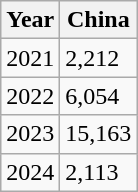<table class="wikitable">
<tr>
<th>Year</th>
<th>China</th>
</tr>
<tr>
<td>2021</td>
<td>2,212</td>
</tr>
<tr>
<td>2022</td>
<td>6,054</td>
</tr>
<tr>
<td>2023</td>
<td>15,163</td>
</tr>
<tr>
<td>2024</td>
<td>2,113</td>
</tr>
</table>
